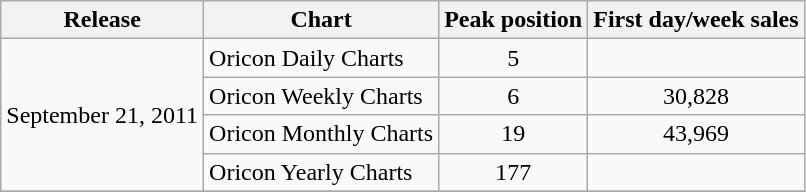<table class="wikitable">
<tr>
<th>Release</th>
<th>Chart</th>
<th>Peak position</th>
<th>First day/week sales</th>
</tr>
<tr>
<td rowspan="4">September 21, 2011</td>
<td>Oricon Daily Charts</td>
<td align="center">5</td>
<td align="center"></td>
</tr>
<tr>
<td>Oricon Weekly Charts</td>
<td align="center">6</td>
<td align="center">30,828</td>
</tr>
<tr>
<td>Oricon Monthly Charts</td>
<td align="center">19</td>
<td align="center">43,969</td>
</tr>
<tr>
<td>Oricon Yearly Charts</td>
<td align="center">177</td>
<td></td>
</tr>
<tr>
</tr>
</table>
